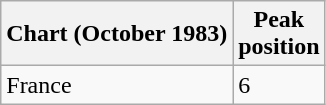<table class="wikitable sortable">
<tr>
<th>Chart (October 1983)</th>
<th>Peak<br>position</th>
</tr>
<tr>
<td>France</td>
<td align="centr">6</td>
</tr>
</table>
